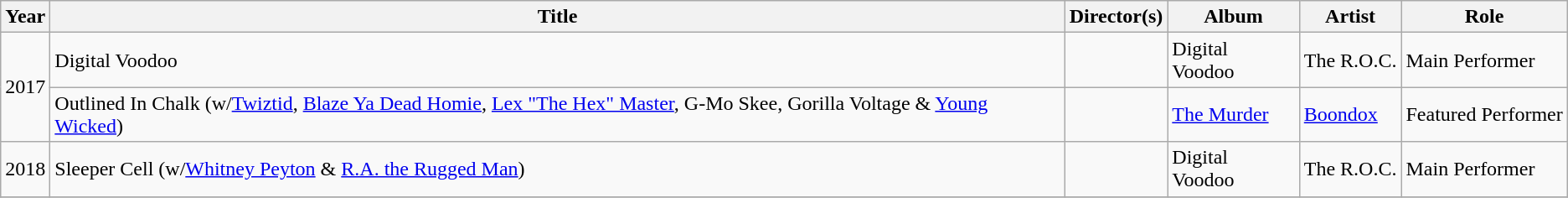<table class="wikitable" border="1">
<tr>
<th>Year</th>
<th>Title</th>
<th>Director(s)</th>
<th>Album</th>
<th>Artist</th>
<th>Role</th>
</tr>
<tr>
<td rowspan="2">2017</td>
<td>Digital Voodoo</td>
<td></td>
<td>Digital Voodoo</td>
<td>The R.O.C.</td>
<td>Main Performer</td>
</tr>
<tr>
<td>Outlined In Chalk (w/<a href='#'>Twiztid</a>, <a href='#'>Blaze Ya Dead Homie</a>, <a href='#'>Lex "The Hex" Master</a>, G-Mo Skee, Gorilla Voltage & <a href='#'>Young Wicked</a>)</td>
<td></td>
<td><a href='#'>The Murder</a></td>
<td><a href='#'>Boondox</a></td>
<td>Featured Performer</td>
</tr>
<tr>
<td>2018</td>
<td>Sleeper Cell (w/<a href='#'>Whitney Peyton</a> & <a href='#'>R.A. the Rugged Man</a>)</td>
<td></td>
<td>Digital Voodoo</td>
<td>The R.O.C.</td>
<td>Main Performer</td>
</tr>
<tr>
</tr>
</table>
